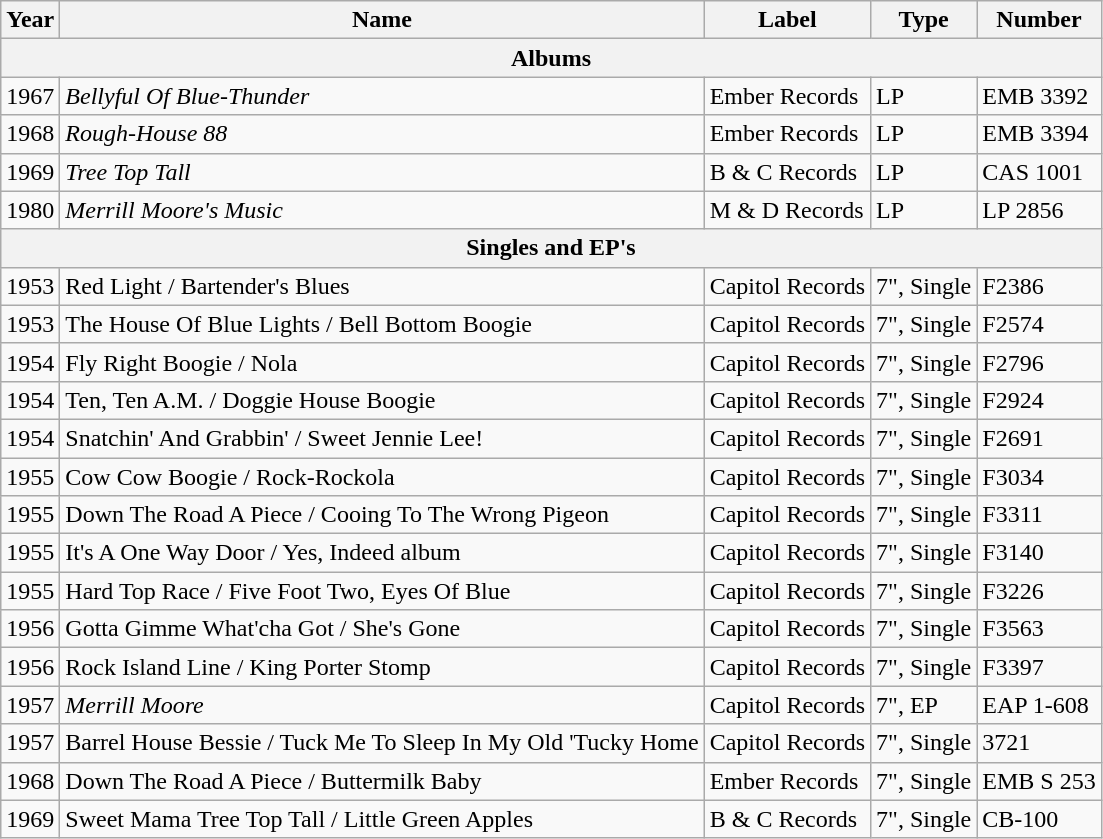<table class="wikitable">
<tr>
<th>Year</th>
<th>Name</th>
<th>Label</th>
<th>Type</th>
<th>Number</th>
</tr>
<tr>
<th colspan="5">Albums</th>
</tr>
<tr>
<td>1967</td>
<td><em>Bellyful Of Blue-Thunder</em></td>
<td>Ember Records</td>
<td>LP</td>
<td>EMB 3392</td>
</tr>
<tr>
<td>1968</td>
<td><em>Rough-House 88</em></td>
<td>Ember Records</td>
<td>LP</td>
<td>EMB 3394</td>
</tr>
<tr>
<td>1969</td>
<td><em>Tree Top Tall</em></td>
<td>B & C Records</td>
<td>LP</td>
<td>CAS 1001</td>
</tr>
<tr>
<td>1980</td>
<td><em>Merrill Moore's Music</em></td>
<td>M & D Records</td>
<td>LP</td>
<td>LP 2856</td>
</tr>
<tr>
<th colspan="5"><strong>Singles and EP's</strong></th>
</tr>
<tr>
<td>1953</td>
<td>Red Light / Bartender's Blues</td>
<td>Capitol Records</td>
<td>7", Single</td>
<td>F2386</td>
</tr>
<tr>
<td>1953</td>
<td>The House Of Blue Lights / Bell Bottom Boogie</td>
<td>Capitol Records</td>
<td>7", Single</td>
<td>F2574</td>
</tr>
<tr>
<td>1954</td>
<td>Fly Right Boogie / Nola</td>
<td>Capitol Records</td>
<td>7", Single</td>
<td>F2796</td>
</tr>
<tr>
<td>1954</td>
<td>Ten, Ten A.M. / Doggie House Boogie</td>
<td>Capitol Records</td>
<td>7", Single</td>
<td>F2924</td>
</tr>
<tr>
<td>1954</td>
<td>Snatchin' And Grabbin' / Sweet Jennie Lee!</td>
<td>Capitol Records</td>
<td>7", Single</td>
<td>F2691</td>
</tr>
<tr>
<td>1955</td>
<td>Cow Cow Boogie / Rock-Rockola</td>
<td>Capitol Records</td>
<td>7", Single</td>
<td>F3034</td>
</tr>
<tr>
<td>1955</td>
<td>Down The Road A Piece / Cooing To The Wrong Pigeon</td>
<td>Capitol Records</td>
<td>7", Single</td>
<td>F3311</td>
</tr>
<tr>
<td>1955</td>
<td>It's A One Way Door / Yes, Indeed album</td>
<td>Capitol Records</td>
<td>7", Single</td>
<td>F3140</td>
</tr>
<tr>
<td>1955</td>
<td>Hard Top Race / Five Foot Two, Eyes Of Blue</td>
<td>Capitol Records</td>
<td>7", Single</td>
<td>F3226</td>
</tr>
<tr>
<td>1956</td>
<td>Gotta Gimme What'cha Got / She's Gone</td>
<td>Capitol Records</td>
<td>7", Single</td>
<td>F3563</td>
</tr>
<tr>
<td>1956</td>
<td>Rock Island Line / King Porter Stomp</td>
<td>Capitol Records</td>
<td>7", Single</td>
<td>F3397</td>
</tr>
<tr>
<td>1957</td>
<td><em>Merrill Moore</em></td>
<td>Capitol Records</td>
<td>7", EP</td>
<td>EAP 1-608</td>
</tr>
<tr>
<td>1957</td>
<td>Barrel House Bessie / Tuck Me To Sleep In My Old 'Tucky Home</td>
<td>Capitol Records</td>
<td>7", Single</td>
<td>3721</td>
</tr>
<tr>
<td>1968</td>
<td>Down The Road A Piece / Buttermilk Baby</td>
<td>Ember Records</td>
<td>7", Single</td>
<td>EMB S 253</td>
</tr>
<tr>
<td>1969</td>
<td>Sweet Mama Tree Top Tall / Little Green Apples</td>
<td>B & C Records</td>
<td>7", Single</td>
<td>CB-100</td>
</tr>
</table>
